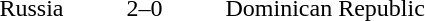<table style="text-align:center">
<tr>
<th width=200></th>
<th width=100></th>
<th width=200></th>
</tr>
<tr>
<td align=right>Russia</td>
<td>2–0</td>
<td align=left>Dominican Republic</td>
</tr>
<tr>
</tr>
</table>
